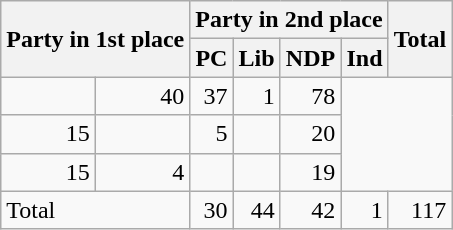<table class="wikitable" style="text-align:right;">
<tr>
<th rowspan="2" colspan="2" style="text-align:left;">Party in 1st place</th>
<th colspan="4">Party in 2nd place</th>
<th rowspan="2">Total</th>
</tr>
<tr>
<th>PC</th>
<th>Lib</th>
<th>NDP</th>
<th>Ind</th>
</tr>
<tr>
<td></td>
<td>40</td>
<td>37</td>
<td>1</td>
<td>78</td>
</tr>
<tr>
<td>15</td>
<td></td>
<td>5</td>
<td></td>
<td>20</td>
</tr>
<tr>
<td>15</td>
<td>4</td>
<td></td>
<td></td>
<td>19</td>
</tr>
<tr>
<td colspan="2" style="text-align:left;">Total</td>
<td>30</td>
<td>44</td>
<td>42</td>
<td>1</td>
<td>117</td>
</tr>
</table>
